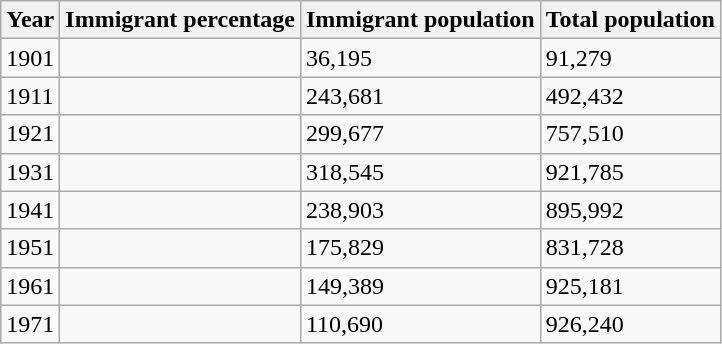<table class="wikitable sortable">
<tr>
<th>Year</th>
<th>Immigrant percentage</th>
<th>Immigrant population</th>
<th>Total population</th>
</tr>
<tr>
<td>1901</td>
<td></td>
<td>36,195</td>
<td>91,279</td>
</tr>
<tr>
<td>1911</td>
<td></td>
<td>243,681</td>
<td>492,432</td>
</tr>
<tr>
<td>1921</td>
<td></td>
<td>299,677</td>
<td>757,510</td>
</tr>
<tr>
<td>1931</td>
<td></td>
<td>318,545</td>
<td>921,785</td>
</tr>
<tr>
<td>1941</td>
<td></td>
<td>238,903</td>
<td>895,992</td>
</tr>
<tr>
<td>1951</td>
<td></td>
<td>175,829</td>
<td>831,728</td>
</tr>
<tr>
<td>1961</td>
<td></td>
<td>149,389</td>
<td>925,181</td>
</tr>
<tr>
<td>1971</td>
<td></td>
<td>110,690</td>
<td>926,240</td>
</tr>
</table>
